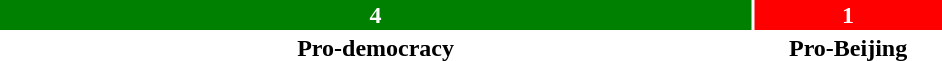<table style="width:50%; text-align:center;">
<tr style="color:white;">
<td style="background:green; width:80%;"><strong>4</strong></td>
<td style="background:red; width:20%;"><strong>1</strong></td>
</tr>
<tr>
<td><span><strong>Pro-democracy</strong></span></td>
<td><span><strong>Pro-Beijing</strong></span></td>
</tr>
</table>
